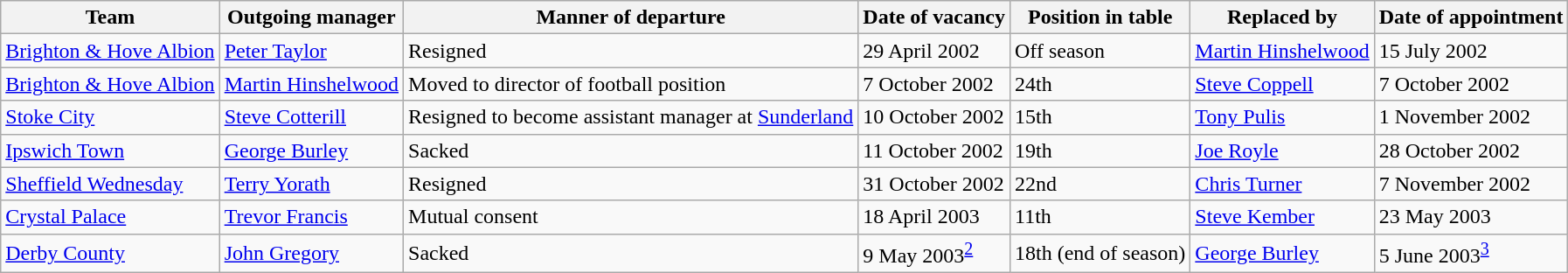<table class="wikitable">
<tr>
<th>Team</th>
<th>Outgoing manager</th>
<th>Manner of departure</th>
<th>Date of vacancy</th>
<th>Position in table</th>
<th>Replaced by</th>
<th>Date of appointment</th>
</tr>
<tr>
<td><a href='#'>Brighton & Hove Albion</a></td>
<td> <a href='#'>Peter Taylor</a></td>
<td>Resigned</td>
<td>29 April 2002</td>
<td>Off season</td>
<td> <a href='#'>Martin Hinshelwood</a></td>
<td>15 July 2002</td>
</tr>
<tr>
<td><a href='#'>Brighton & Hove Albion</a></td>
<td> <a href='#'>Martin Hinshelwood</a></td>
<td>Moved to director of football position</td>
<td>7 October 2002</td>
<td>24th</td>
<td> <a href='#'>Steve Coppell</a></td>
<td>7 October 2002</td>
</tr>
<tr>
<td><a href='#'>Stoke City</a></td>
<td> <a href='#'>Steve Cotterill</a></td>
<td>Resigned to become assistant manager at <a href='#'>Sunderland</a></td>
<td>10 October 2002</td>
<td>15th</td>
<td> <a href='#'>Tony Pulis</a></td>
<td>1 November 2002</td>
</tr>
<tr>
<td><a href='#'>Ipswich Town</a></td>
<td> <a href='#'>George Burley</a></td>
<td>Sacked</td>
<td>11 October 2002</td>
<td>19th</td>
<td> <a href='#'>Joe Royle</a></td>
<td>28 October 2002</td>
</tr>
<tr>
<td><a href='#'>Sheffield Wednesday</a></td>
<td> <a href='#'>Terry Yorath</a></td>
<td>Resigned</td>
<td>31 October 2002</td>
<td>22nd</td>
<td> <a href='#'>Chris Turner</a></td>
<td>7 November 2002</td>
</tr>
<tr>
<td><a href='#'>Crystal Palace</a></td>
<td> <a href='#'>Trevor Francis</a></td>
<td>Mutual consent</td>
<td>18 April 2003</td>
<td>11th</td>
<td> <a href='#'>Steve Kember</a></td>
<td>23 May 2003</td>
</tr>
<tr>
<td><a href='#'>Derby County</a></td>
<td> <a href='#'>John Gregory</a></td>
<td>Sacked</td>
<td>9 May 2003<sup><a href='#'>2</a></sup></td>
<td>18th (end of season)</td>
<td> <a href='#'>George Burley</a></td>
<td>5 June 2003<sup><a href='#'>3</a></sup></td>
</tr>
</table>
